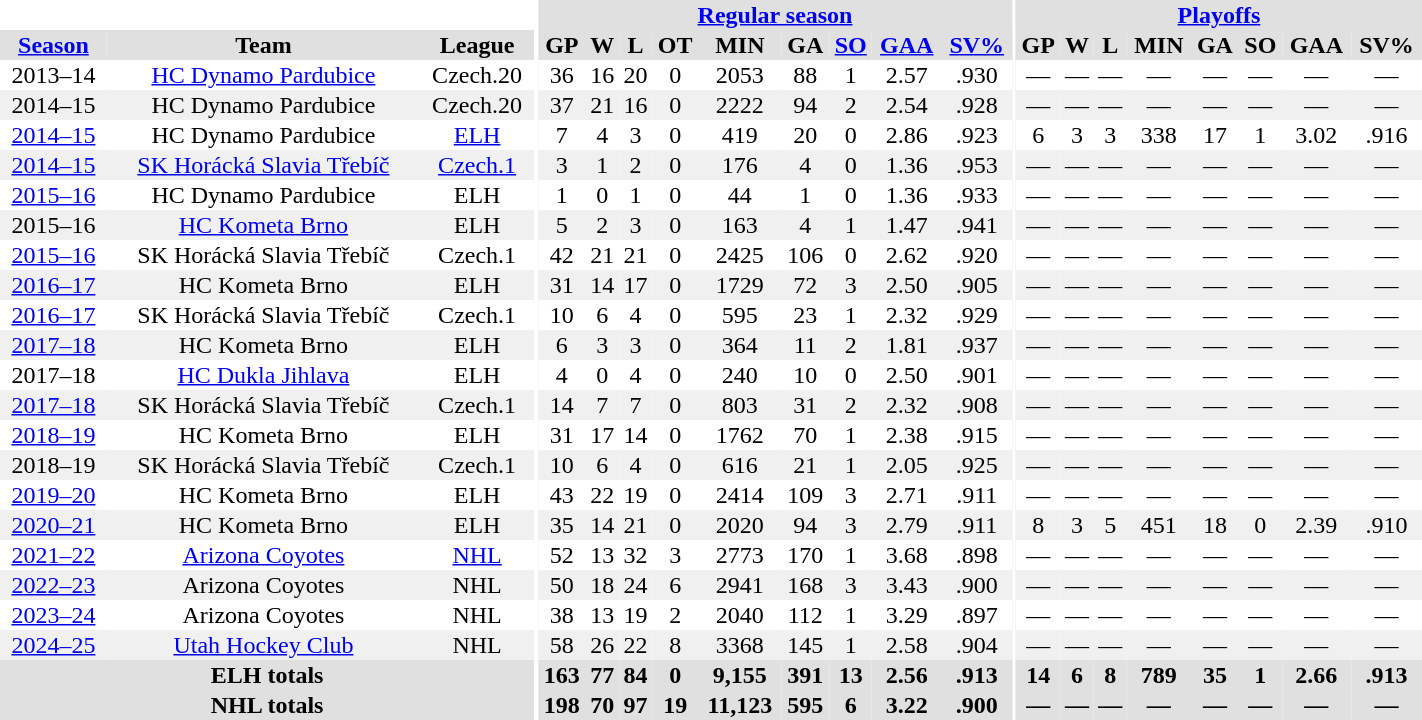<table border="0" cellpadding="1" cellspacing="0" style="text-align:center; width:75%">
<tr ALIGN="center" bgcolor="#e0e0e0">
<th align="center" colspan="3" bgcolor="#ffffff"></th>
<th align="center" rowspan="99" bgcolor="#ffffff"></th>
<th align="center" colspan="9" bgcolor="#e0e0e0"><a href='#'>Regular season</a></th>
<th align="center" rowspan="99" bgcolor="#ffffff"></th>
<th align="center" colspan="8" bgcolor="#e0e0e0"><a href='#'>Playoffs</a></th>
</tr>
<tr ALIGN="center" bgcolor="#e0e0e0">
<th><a href='#'>Season</a></th>
<th>Team</th>
<th>League</th>
<th>GP</th>
<th>W</th>
<th>L</th>
<th>OT</th>
<th>MIN</th>
<th>GA</th>
<th><a href='#'>SO</a></th>
<th><a href='#'>GAA</a></th>
<th><a href='#'>SV%</a></th>
<th>GP</th>
<th>W</th>
<th>L</th>
<th>MIN</th>
<th>GA</th>
<th>SO</th>
<th>GAA</th>
<th>SV%</th>
</tr>
<tr ALIGN="center">
<td>2013–14</td>
<td><a href='#'>HC Dynamo Pardubice</a></td>
<td>Czech.20</td>
<td>36</td>
<td>16</td>
<td>20</td>
<td>0</td>
<td>2053</td>
<td>88</td>
<td>1</td>
<td>2.57</td>
<td>.930</td>
<td>—</td>
<td>—</td>
<td>—</td>
<td>—</td>
<td>—</td>
<td>—</td>
<td>—</td>
<td>—</td>
</tr>
<tr ALIGN="center" bgcolor="#f0f0f0">
<td>2014–15</td>
<td>HC Dynamo Pardubice</td>
<td>Czech.20</td>
<td>37</td>
<td>21</td>
<td>16</td>
<td>0</td>
<td>2222</td>
<td>94</td>
<td>2</td>
<td>2.54</td>
<td>.928</td>
<td>—</td>
<td>—</td>
<td>—</td>
<td>—</td>
<td>—</td>
<td>—</td>
<td>—</td>
<td>—</td>
</tr>
<tr ALIGN="center">
<td><a href='#'>2014–15</a></td>
<td>HC Dynamo Pardubice</td>
<td><a href='#'>ELH</a></td>
<td>7</td>
<td>4</td>
<td>3</td>
<td>0</td>
<td>419</td>
<td>20</td>
<td>0</td>
<td>2.86</td>
<td>.923</td>
<td>6</td>
<td>3</td>
<td>3</td>
<td>338</td>
<td>17</td>
<td>1</td>
<td>3.02</td>
<td>.916</td>
</tr>
<tr ALIGN="center" bgcolor="#f0f0f0">
<td><a href='#'>2014–15</a></td>
<td><a href='#'>SK Horácká Slavia Třebíč</a></td>
<td><a href='#'>Czech.1</a></td>
<td>3</td>
<td>1</td>
<td>2</td>
<td>0</td>
<td>176</td>
<td>4</td>
<td>0</td>
<td>1.36</td>
<td>.953</td>
<td>—</td>
<td>—</td>
<td>—</td>
<td>—</td>
<td>—</td>
<td>—</td>
<td>—</td>
<td>—</td>
</tr>
<tr ALIGN="center">
<td><a href='#'>2015–16</a></td>
<td>HC Dynamo Pardubice</td>
<td>ELH</td>
<td>1</td>
<td>0</td>
<td>1</td>
<td>0</td>
<td>44</td>
<td>1</td>
<td>0</td>
<td>1.36</td>
<td>.933</td>
<td>—</td>
<td>—</td>
<td>—</td>
<td>—</td>
<td>—</td>
<td>—</td>
<td>—</td>
<td>—</td>
</tr>
<tr ALIGN="center" bgcolor="#f0f0f0">
<td>2015–16</td>
<td><a href='#'>HC Kometa Brno</a></td>
<td>ELH</td>
<td>5</td>
<td>2</td>
<td>3</td>
<td>0</td>
<td>163</td>
<td>4</td>
<td>1</td>
<td>1.47</td>
<td>.941</td>
<td>—</td>
<td>—</td>
<td>—</td>
<td>—</td>
<td>—</td>
<td>—</td>
<td>—</td>
<td>—</td>
</tr>
<tr ALIGN="center">
<td><a href='#'>2015–16</a></td>
<td>SK Horácká Slavia Třebíč</td>
<td>Czech.1</td>
<td>42</td>
<td>21</td>
<td>21</td>
<td>0</td>
<td>2425</td>
<td>106</td>
<td>0</td>
<td>2.62</td>
<td>.920</td>
<td>—</td>
<td>—</td>
<td>—</td>
<td>—</td>
<td>—</td>
<td>—</td>
<td>—</td>
<td>—</td>
</tr>
<tr ALIGN="center" bgcolor="#f0f0f0">
<td><a href='#'>2016–17</a></td>
<td>HC Kometa Brno</td>
<td>ELH</td>
<td>31</td>
<td>14</td>
<td>17</td>
<td>0</td>
<td>1729</td>
<td>72</td>
<td>3</td>
<td>2.50</td>
<td>.905</td>
<td>—</td>
<td>—</td>
<td>—</td>
<td>—</td>
<td>—</td>
<td>—</td>
<td>—</td>
<td>—</td>
</tr>
<tr ALIGN="center">
<td><a href='#'>2016–17</a></td>
<td>SK Horácká Slavia Třebíč</td>
<td>Czech.1</td>
<td>10</td>
<td>6</td>
<td>4</td>
<td>0</td>
<td>595</td>
<td>23</td>
<td>1</td>
<td>2.32</td>
<td>.929</td>
<td>—</td>
<td>—</td>
<td>—</td>
<td>—</td>
<td>—</td>
<td>—</td>
<td>—</td>
<td>—</td>
</tr>
<tr ALIGN="center" bgcolor="#f0f0f0">
<td><a href='#'>2017–18</a></td>
<td>HC Kometa Brno</td>
<td>ELH</td>
<td>6</td>
<td>3</td>
<td>3</td>
<td>0</td>
<td>364</td>
<td>11</td>
<td>2</td>
<td>1.81</td>
<td>.937</td>
<td>—</td>
<td>—</td>
<td>—</td>
<td>—</td>
<td>—</td>
<td>—</td>
<td>—</td>
<td>—</td>
</tr>
<tr ALIGN="center">
<td>2017–18</td>
<td><a href='#'>HC Dukla Jihlava</a></td>
<td>ELH</td>
<td>4</td>
<td>0</td>
<td>4</td>
<td>0</td>
<td>240</td>
<td>10</td>
<td>0</td>
<td>2.50</td>
<td>.901</td>
<td>—</td>
<td>—</td>
<td>—</td>
<td>—</td>
<td>—</td>
<td>—</td>
<td>—</td>
<td>—</td>
</tr>
<tr ALIGN="center" bgcolor="#f0f0f0">
<td><a href='#'>2017–18</a></td>
<td>SK Horácká Slavia Třebíč</td>
<td>Czech.1</td>
<td>14</td>
<td>7</td>
<td>7</td>
<td>0</td>
<td>803</td>
<td>31</td>
<td>2</td>
<td>2.32</td>
<td>.908</td>
<td>—</td>
<td>—</td>
<td>—</td>
<td>—</td>
<td>—</td>
<td>—</td>
<td>—</td>
<td>—</td>
</tr>
<tr ALIGN="center">
<td><a href='#'>2018–19</a></td>
<td>HC Kometa Brno</td>
<td>ELH</td>
<td>31</td>
<td>17</td>
<td>14</td>
<td>0</td>
<td>1762</td>
<td>70</td>
<td>1</td>
<td>2.38</td>
<td>.915</td>
<td>—</td>
<td>—</td>
<td>—</td>
<td>—</td>
<td>—</td>
<td>—</td>
<td>—</td>
<td>—</td>
</tr>
<tr ALIGN="center" bgcolor="#f0f0f0">
<td 2018–19 Czech 1. Liga season>2018–19</td>
<td>SK Horácká Slavia Třebíč</td>
<td>Czech.1</td>
<td>10</td>
<td>6</td>
<td>4</td>
<td>0</td>
<td>616</td>
<td>21</td>
<td>1</td>
<td>2.05</td>
<td>.925</td>
<td>—</td>
<td>—</td>
<td>—</td>
<td>—</td>
<td>—</td>
<td>—</td>
<td>—</td>
<td>—</td>
</tr>
<tr ALIGN="center">
<td><a href='#'>2019–20</a></td>
<td>HC Kometa Brno</td>
<td>ELH</td>
<td>43</td>
<td>22</td>
<td>19</td>
<td>0</td>
<td>2414</td>
<td>109</td>
<td>3</td>
<td>2.71</td>
<td>.911</td>
<td>—</td>
<td>—</td>
<td>—</td>
<td>—</td>
<td>—</td>
<td>—</td>
<td>—</td>
<td>—</td>
</tr>
<tr ALIGN="center" bgcolor="#f0f0f0">
<td><a href='#'>2020–21</a></td>
<td>HC Kometa Brno</td>
<td>ELH</td>
<td>35</td>
<td>14</td>
<td>21</td>
<td>0</td>
<td>2020</td>
<td>94</td>
<td>3</td>
<td>2.79</td>
<td>.911</td>
<td>8</td>
<td>3</td>
<td>5</td>
<td>451</td>
<td>18</td>
<td>0</td>
<td>2.39</td>
<td>.910</td>
</tr>
<tr ALIGN="center">
<td><a href='#'>2021–22</a></td>
<td><a href='#'>Arizona Coyotes</a></td>
<td><a href='#'>NHL</a></td>
<td>52</td>
<td>13</td>
<td>32</td>
<td>3</td>
<td>2773</td>
<td>170</td>
<td>1</td>
<td>3.68</td>
<td>.898</td>
<td>—</td>
<td>—</td>
<td>—</td>
<td>—</td>
<td>—</td>
<td>—</td>
<td>—</td>
<td>—</td>
</tr>
<tr ALIGN="center" bgcolor="#f0f0f0">
<td><a href='#'>2022–23</a></td>
<td>Arizona Coyotes</td>
<td>NHL</td>
<td>50</td>
<td>18</td>
<td>24</td>
<td>6</td>
<td>2941</td>
<td>168</td>
<td>3</td>
<td>3.43</td>
<td>.900</td>
<td>—</td>
<td>—</td>
<td>—</td>
<td>—</td>
<td>—</td>
<td>—</td>
<td>—</td>
<td>—</td>
</tr>
<tr ALIGN="center">
<td><a href='#'>2023–24</a></td>
<td>Arizona Coyotes</td>
<td>NHL</td>
<td>38</td>
<td>13</td>
<td>19</td>
<td>2</td>
<td>2040</td>
<td>112</td>
<td>1</td>
<td>3.29</td>
<td>.897</td>
<td>—</td>
<td>—</td>
<td>—</td>
<td>—</td>
<td>—</td>
<td>—</td>
<td>—</td>
<td>—</td>
</tr>
<tr ALIGN="center" bgcolor="#f0f0f0">
<td><a href='#'>2024–25</a></td>
<td><a href='#'>Utah Hockey Club</a></td>
<td>NHL</td>
<td>58</td>
<td>26</td>
<td>22</td>
<td>8</td>
<td>3368</td>
<td>145</td>
<td>1</td>
<td>2.58</td>
<td>.904</td>
<td>—</td>
<td>—</td>
<td>—</td>
<td>—</td>
<td>—</td>
<td>—</td>
<td>—</td>
<td>—</td>
</tr>
<tr bgcolor="#e0e0e0">
<th colspan=3>ELH totals</th>
<th>163</th>
<th>77</th>
<th>84</th>
<th>0</th>
<th>9,155</th>
<th>391</th>
<th>13</th>
<th>2.56</th>
<th>.913</th>
<th>14</th>
<th>6</th>
<th>8</th>
<th>789</th>
<th>35</th>
<th>1</th>
<th>2.66</th>
<th>.913</th>
</tr>
<tr bgcolor="#e0e0e0">
<th colspan=3>NHL totals</th>
<th>198</th>
<th>70</th>
<th>97</th>
<th>19</th>
<th>11,123</th>
<th>595</th>
<th>6</th>
<th>3.22</th>
<th>.900</th>
<th>—</th>
<th>—</th>
<th>—</th>
<th>—</th>
<th>—</th>
<th>—</th>
<th>—</th>
<th>—</th>
</tr>
</table>
